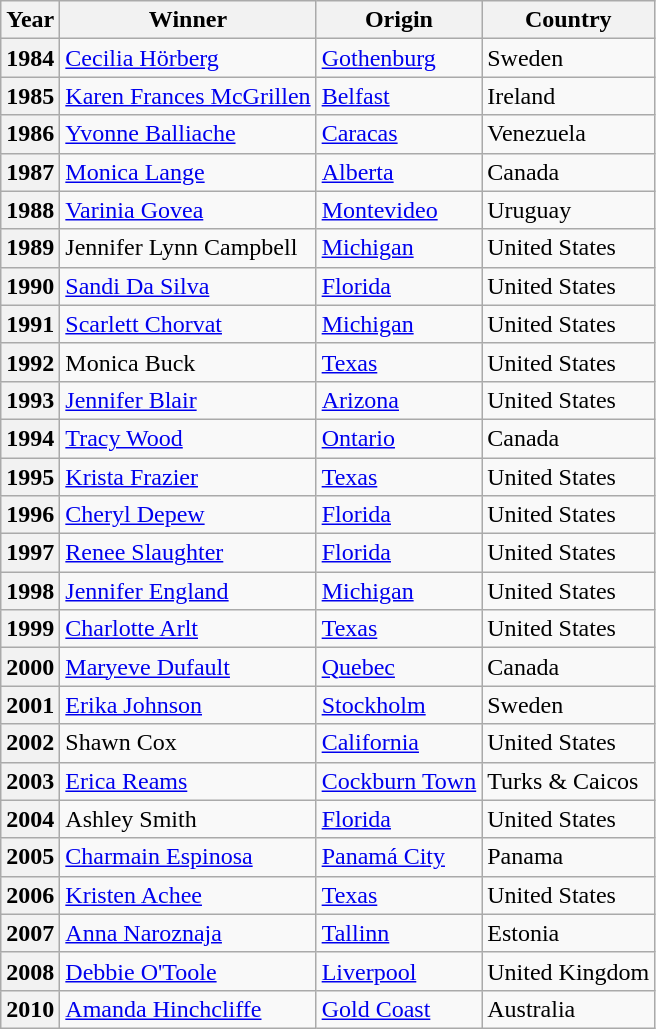<table class="wikitable sortable">
<tr>
<th>Year</th>
<th>Winner</th>
<th>Origin</th>
<th>Country</th>
</tr>
<tr>
<th>1984</th>
<td><a href='#'>Cecilia Hörberg</a></td>
<td><a href='#'>Gothenburg</a></td>
<td>Sweden</td>
</tr>
<tr>
<th>1985</th>
<td><a href='#'>Karen Frances McGrillen</a></td>
<td><a href='#'>Belfast</a></td>
<td>Ireland</td>
</tr>
<tr>
<th>1986</th>
<td><a href='#'>Yvonne Balliache</a></td>
<td><a href='#'>Caracas</a></td>
<td>Venezuela</td>
</tr>
<tr>
<th>1987</th>
<td><a href='#'>Monica Lange</a></td>
<td><a href='#'>Alberta</a></td>
<td>Canada</td>
</tr>
<tr>
<th>1988</th>
<td><a href='#'>Varinia Govea</a></td>
<td><a href='#'>Montevideo</a></td>
<td>Uruguay</td>
</tr>
<tr>
<th>1989</th>
<td>Jennifer Lynn Campbell</td>
<td><a href='#'>Michigan</a></td>
<td>United States</td>
</tr>
<tr>
<th>1990</th>
<td><a href='#'>Sandi Da Silva</a></td>
<td><a href='#'>Florida</a></td>
<td>United States</td>
</tr>
<tr>
<th>1991</th>
<td><a href='#'>Scarlett Chorvat</a></td>
<td><a href='#'>Michigan</a></td>
<td>United States</td>
</tr>
<tr>
<th>1992</th>
<td>Monica Buck</td>
<td><a href='#'>Texas</a></td>
<td>United States</td>
</tr>
<tr>
<th>1993</th>
<td><a href='#'>Jennifer Blair</a></td>
<td><a href='#'>Arizona</a></td>
<td>United States</td>
</tr>
<tr>
<th>1994</th>
<td><a href='#'>Tracy Wood</a></td>
<td><a href='#'>Ontario</a></td>
<td>Canada</td>
</tr>
<tr>
<th>1995</th>
<td><a href='#'>Krista Frazier</a></td>
<td><a href='#'>Texas</a></td>
<td>United States</td>
</tr>
<tr>
<th>1996</th>
<td><a href='#'>Cheryl Depew</a></td>
<td><a href='#'>Florida</a></td>
<td>United States</td>
</tr>
<tr>
<th>1997</th>
<td><a href='#'>Renee Slaughter</a></td>
<td><a href='#'>Florida</a></td>
<td>United States</td>
</tr>
<tr>
<th>1998</th>
<td><a href='#'>Jennifer England</a></td>
<td><a href='#'>Michigan</a></td>
<td>United States</td>
</tr>
<tr>
<th>1999</th>
<td><a href='#'>Charlotte Arlt</a></td>
<td><a href='#'>Texas</a></td>
<td>United States</td>
</tr>
<tr>
<th>2000</th>
<td><a href='#'>Maryeve Dufault</a></td>
<td><a href='#'>Quebec</a></td>
<td>Canada</td>
</tr>
<tr>
<th>2001</th>
<td><a href='#'>Erika Johnson</a></td>
<td><a href='#'>Stockholm</a></td>
<td>Sweden</td>
</tr>
<tr>
<th>2002</th>
<td>Shawn Cox</td>
<td><a href='#'>California</a></td>
<td>United States</td>
</tr>
<tr>
<th>2003</th>
<td><a href='#'>Erica Reams</a></td>
<td><a href='#'>Cockburn Town</a></td>
<td>Turks & Caicos</td>
</tr>
<tr>
<th>2004</th>
<td>Ashley Smith</td>
<td><a href='#'>Florida</a></td>
<td>United States</td>
</tr>
<tr>
<th>2005</th>
<td><a href='#'>Charmain Espinosa</a></td>
<td><a href='#'>Panamá City</a></td>
<td>Panama</td>
</tr>
<tr>
<th>2006</th>
<td><a href='#'>Kristen Achee</a></td>
<td><a href='#'>Texas</a></td>
<td>United States</td>
</tr>
<tr>
<th>2007</th>
<td><a href='#'>Anna Naroznaja</a></td>
<td><a href='#'>Tallinn</a></td>
<td>Estonia</td>
</tr>
<tr>
<th>2008</th>
<td><a href='#'>Debbie O'Toole</a></td>
<td><a href='#'>Liverpool</a></td>
<td>United Kingdom</td>
</tr>
<tr>
<th>2010</th>
<td><a href='#'>Amanda Hinchcliffe</a></td>
<td><a href='#'>Gold Coast</a></td>
<td>Australia</td>
</tr>
</table>
